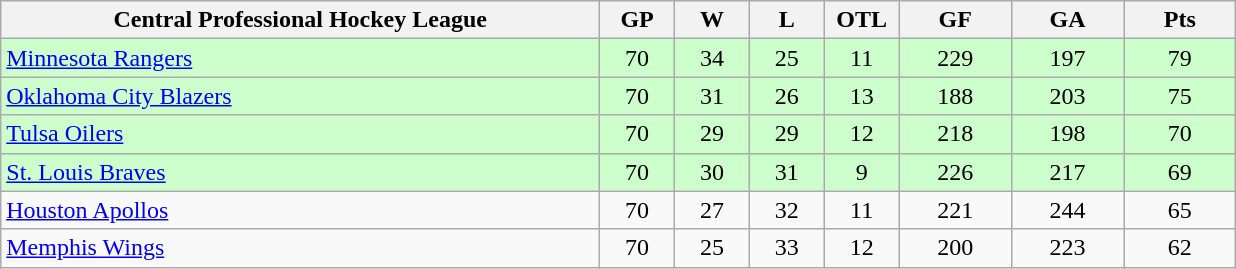<table class="wikitable">
<tr>
<th width="40%" bgcolor="#e0e0e0">Central Professional Hockey League</th>
<th width="5%" bgcolor="#e0e0e0">GP</th>
<th width="5%" bgcolor="#e0e0e0">W</th>
<th width="5%" bgcolor="#e0e0e0">L</th>
<th width="5%" bgcolor="#e0e0e0">OTL</th>
<th width="7.5%" bgcolor="#e0e0e0">GF</th>
<th width="7.5%" bgcolor="#e0e0e0">GA</th>
<th width="7.5%" bgcolor="#e0e0e0">Pts</th>
</tr>
<tr align="center" bgcolor="#CCFFCC">
<td align="left"><a href='#'>Minnesota Rangers</a></td>
<td>70</td>
<td>34</td>
<td>25</td>
<td>11</td>
<td>229</td>
<td>197</td>
<td>79</td>
</tr>
<tr align="center" bgcolor="#CCFFCC">
<td align="left"><a href='#'>Oklahoma City Blazers</a></td>
<td>70</td>
<td>31</td>
<td>26</td>
<td>13</td>
<td>188</td>
<td>203</td>
<td>75</td>
</tr>
<tr align="center" bgcolor="#CCFFCC">
<td align="left"><a href='#'>Tulsa Oilers</a></td>
<td>70</td>
<td>29</td>
<td>29</td>
<td>12</td>
<td>218</td>
<td>198</td>
<td>70</td>
</tr>
<tr align="center" bgcolor="#CCFFCC">
<td align="left"><a href='#'>St. Louis Braves</a></td>
<td>70</td>
<td>30</td>
<td>31</td>
<td>9</td>
<td>226</td>
<td>217</td>
<td>69</td>
</tr>
<tr align="center">
<td align="left"><a href='#'>Houston Apollos</a></td>
<td>70</td>
<td>27</td>
<td>32</td>
<td>11</td>
<td>221</td>
<td>244</td>
<td>65</td>
</tr>
<tr align="center">
<td align="left"><a href='#'>Memphis Wings</a></td>
<td>70</td>
<td>25</td>
<td>33</td>
<td>12</td>
<td>200</td>
<td>223</td>
<td>62</td>
</tr>
</table>
